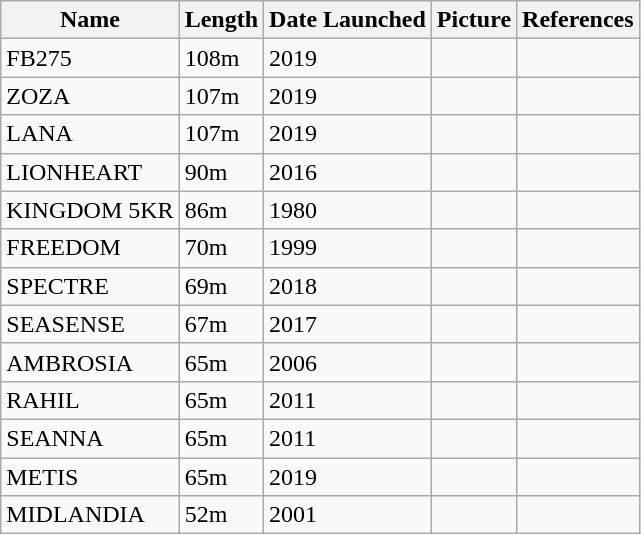<table class="wikitable">
<tr>
<th>Name</th>
<th>Length</th>
<th>Date Launched</th>
<th>Picture</th>
<th>References</th>
</tr>
<tr>
<td>FB275</td>
<td>108m</td>
<td>2019</td>
<td></td>
<td></td>
</tr>
<tr>
<td>ZOZA</td>
<td>107m</td>
<td>2019</td>
<td></td>
<td></td>
</tr>
<tr>
<td>LANA</td>
<td>107m</td>
<td>2019</td>
<td></td>
<td></td>
</tr>
<tr>
<td>LIONHEART</td>
<td>90m</td>
<td>2016</td>
<td></td>
<td></td>
</tr>
<tr>
<td>KINGDOM 5KR</td>
<td>86m</td>
<td>1980</td>
<td></td>
<td></td>
</tr>
<tr>
<td>FREEDOM</td>
<td>70m</td>
<td>1999</td>
<td></td>
<td></td>
</tr>
<tr>
<td>SPECTRE</td>
<td>69m</td>
<td>2018</td>
<td></td>
<td></td>
</tr>
<tr>
<td>SEASENSE</td>
<td>67m</td>
<td>2017</td>
<td></td>
<td></td>
</tr>
<tr>
<td>AMBROSIA</td>
<td>65m</td>
<td>2006</td>
<td></td>
<td></td>
</tr>
<tr>
<td>RAHIL</td>
<td>65m</td>
<td>2011</td>
<td></td>
<td></td>
</tr>
<tr>
<td>SEANNA</td>
<td>65m</td>
<td>2011</td>
<td></td>
<td></td>
</tr>
<tr>
<td>METIS</td>
<td>65m</td>
<td>2019</td>
<td></td>
<td></td>
</tr>
<tr>
<td>MIDLANDIA</td>
<td>52m</td>
<td>2001</td>
<td></td>
<td></td>
</tr>
</table>
